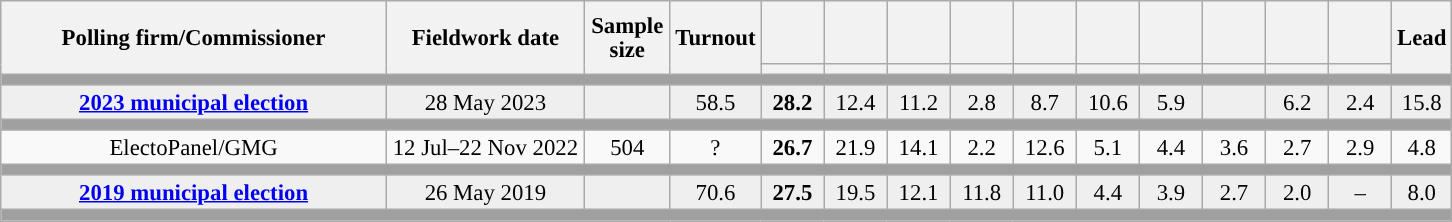<table class="wikitable collapsible collapsed" style="text-align:center; font-size:95%; line-height:16px;">
<tr style="height:42px;">
<th style="width:250px;" rowspan="2">Polling firm/Commissioner</th>
<th style="width:125px;" rowspan="2">Fieldwork date</th>
<th style="width:50px;" rowspan="2">Sample size</th>
<th style="width:45px;" rowspan="2">Turnout</th>
<th style="width:35px;"><br></th>
<th style="width:35px;"></th>
<th style="width:35px;"></th>
<th style="width:35px;"></th>
<th style="width:35px;"></th>
<th style="width:35px;"></th>
<th style="width:35px;"></th>
<th style="width:35px;"></th>
<th style="width:35px;"></th>
<th style="width:35px;"></th>
<th style="width:30px;" rowspan="2">Lead</th>
</tr>
<tr>
<th style="color:inherit;background:"></th>
<th style="color:inherit;background:"></th>
<th style="color:inherit;background:"></th>
<th style="color:inherit;background:"></th>
<th style="color:inherit;background:"></th>
<th style="color:inherit;background:"></th>
<th style="color:inherit;background:"></th>
<th style="color:inherit;background:"></th>
<th style="color:inherit;background:"></th>
<th style="color:inherit;background:"></th>
</tr>
<tr>
<td colspan="15" style="background:#A0A0A0"></td>
</tr>
<tr style="background:#EFEFEF;">
<td><strong><a href='#'>2023 municipal election</a></strong></td>
<td>28 May 2023</td>
<td></td>
<td>58.5</td>
<td><strong>28.2</strong><br></td>
<td>12.4<br></td>
<td>11.2<br></td>
<td>2.8<br></td>
<td>8.7<br></td>
<td>10.6<br></td>
<td>5.9<br></td>
<td></td>
<td>6.2<br></td>
<td>2.4<br></td>
<td style="background:">15.8</td>
</tr>
<tr>
<td colspan="15" style="background:#A0A0A0"></td>
</tr>
<tr>
<td>ElectoPanel/GMG</td>
<td>12 Jul–22 Nov 2022</td>
<td>504</td>
<td>?</td>
<td><strong>26.7</strong><br></td>
<td>21.9<br></td>
<td>14.1<br></td>
<td>2.2<br></td>
<td>12.6<br></td>
<td>5.1<br></td>
<td>4.4<br></td>
<td>3.6<br></td>
<td>2.7<br></td>
<td>2.9<br></td>
<td style="background:">4.8</td>
</tr>
<tr>
<td colspan="15" style="background:#A0A0A0"></td>
</tr>
<tr style="background:#EFEFEF;">
<td><strong><a href='#'>2019 municipal election</a></strong></td>
<td>26 May 2019</td>
<td></td>
<td>70.6</td>
<td><strong>27.5</strong><br></td>
<td>19.5<br></td>
<td>12.1<br></td>
<td>11.8<br></td>
<td>11.0<br></td>
<td>4.4<br></td>
<td>3.9<br></td>
<td>2.7<br></td>
<td>2.0<br></td>
<td>–</td>
<td style="background:">8.0</td>
</tr>
<tr>
<td colspan="15" style="background:#A0A0A0"></td>
</tr>
</table>
